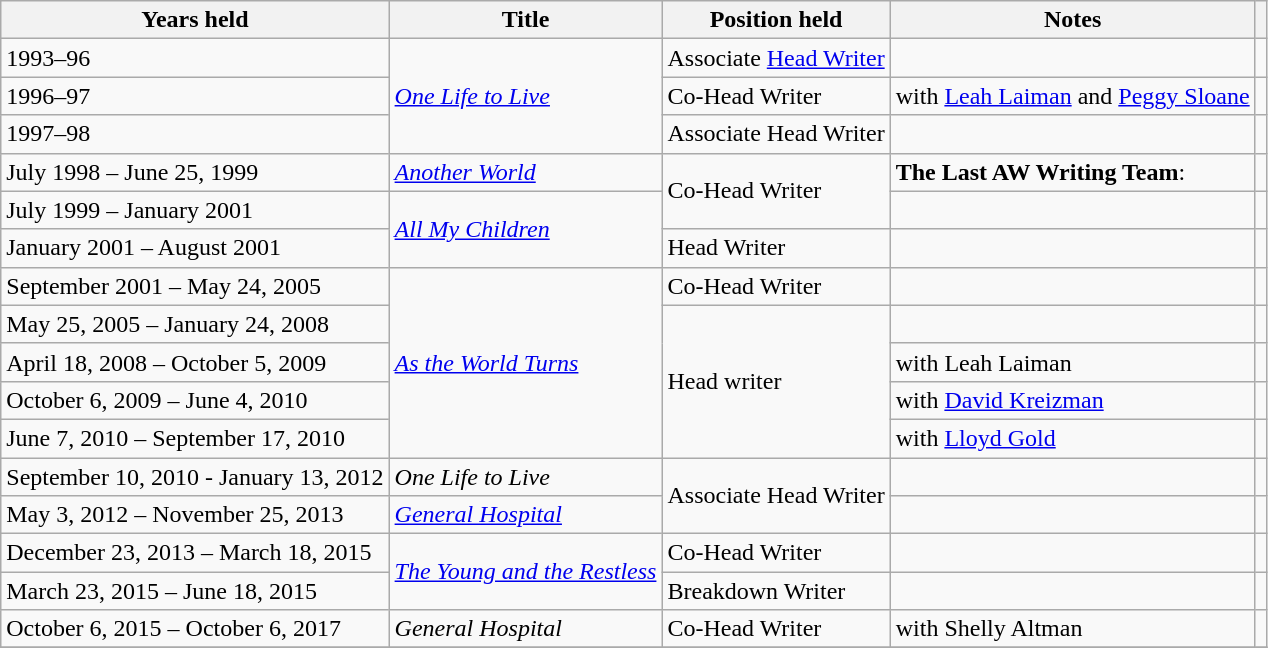<table class="wikitable sortable">
<tr>
<th>Years held</th>
<th>Title</th>
<th>Position held</th>
<th class="unsortable">Notes</th>
<th class="unsortable"></th>
</tr>
<tr>
<td>1993–96</td>
<td rowspan="3"><em><a href='#'>One Life to Live</a></em></td>
<td>Associate <a href='#'>Head Writer</a></td>
<td></td>
<td></td>
</tr>
<tr>
<td>1996–97</td>
<td>Co-Head Writer</td>
<td>with <a href='#'>Leah Laiman</a> and <a href='#'>Peggy Sloane</a></td>
<td></td>
</tr>
<tr>
<td>1997–98</td>
<td>Associate Head Writer</td>
<td></td>
<td></td>
</tr>
<tr>
<td>July 1998 – June 25, 1999</td>
<td><em><a href='#'>Another World</a></em></td>
<td rowspan="2">Co-Head Writer</td>
<td><strong>The Last AW Writing Team</strong>: <br>

</td>
<td></td>
</tr>
<tr>
<td>July 1999 – January 2001</td>
<td rowspan="2"><em><a href='#'>All My Children</a></em></td>
<td></td>
<td></td>
</tr>
<tr>
<td>January 2001 – August 2001</td>
<td>Head Writer</td>
<td></td>
<td></td>
</tr>
<tr>
<td>September 2001 – May 24, 2005</td>
<td rowspan="5"><em><a href='#'>As the World Turns</a></em></td>
<td>Co-Head Writer</td>
<td></td>
<td></td>
</tr>
<tr>
<td>May 25, 2005 – January 24, 2008</td>
<td rowspan="4">Head writer</td>
<td></td>
<td></td>
</tr>
<tr>
<td>April 18, 2008 – October 5, 2009</td>
<td>with Leah Laiman</td>
<td></td>
</tr>
<tr>
<td>October 6, 2009 – June 4, 2010</td>
<td>with <a href='#'>David Kreizman</a></td>
<td></td>
</tr>
<tr>
<td>June 7, 2010 – September 17, 2010</td>
<td>with <a href='#'>Lloyd Gold</a></td>
<td></td>
</tr>
<tr>
<td>September 10, 2010 - January 13, 2012</td>
<td><em>One Life to Live</em></td>
<td rowspan="2">Associate Head Writer</td>
<td></td>
<td></td>
</tr>
<tr>
<td>May 3, 2012 – November 25, 2013</td>
<td><em><a href='#'>General Hospital</a></em></td>
<td></td>
<td></td>
</tr>
<tr>
<td>December 23, 2013 – March 18, 2015</td>
<td rowspan="2"><em><a href='#'>The Young and the Restless</a></em></td>
<td>Co-Head Writer</td>
<td></td>
<td></td>
</tr>
<tr>
<td>March 23, 2015 – June 18, 2015</td>
<td>Breakdown Writer</td>
<td></td>
<td></td>
</tr>
<tr>
<td>October 6, 2015 – October 6, 2017</td>
<td><em>General Hospital</em></td>
<td>Co-Head Writer</td>
<td>with Shelly Altman</td>
<td></td>
</tr>
<tr>
</tr>
</table>
